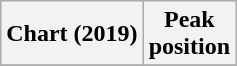<table class="wikitable plainrowheaders">
<tr>
<th scope="col">Chart (2019)</th>
<th scope="col">Peak<br>position</th>
</tr>
<tr>
</tr>
</table>
